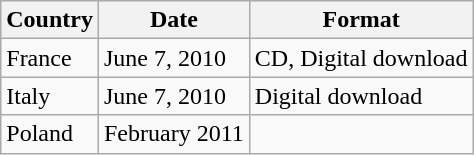<table class="wikitable">
<tr>
<th align="center">Country</th>
<th align="center">Date</th>
<th align="center">Format</th>
</tr>
<tr>
<td>France</td>
<td>June 7, 2010</td>
<td>CD, Digital download</td>
</tr>
<tr>
<td>Italy</td>
<td>June 7, 2010</td>
<td>Digital download</td>
</tr>
<tr>
<td>Poland</td>
<td>February 2011</td>
</tr>
</table>
